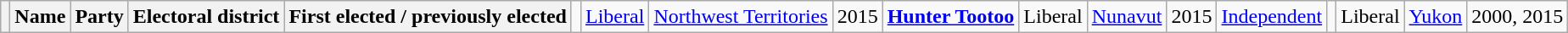<table class="wikitable sortable">
<tr>
<th></th>
<th>Name</th>
<th>Party</th>
<th>Electoral district</th>
<th>First elected / previously elected<br></th>
<td></td>
<td><a href='#'>Liberal</a></td>
<td><a href='#'>Northwest Territories</a></td>
<td>2015<br></td>
<td rowspan="2"><strong><a href='#'>Hunter Tootoo</a></strong></td>
<td>Liberal</td>
<td rowspan="2"><a href='#'>Nunavut</a></td>
<td rowspan="2">2015<br></td>
<td><a href='#'>Independent</a><br></td>
<td></td>
<td>Liberal</td>
<td><a href='#'>Yukon</a></td>
<td>2000, 2015</td>
</tr>
</table>
